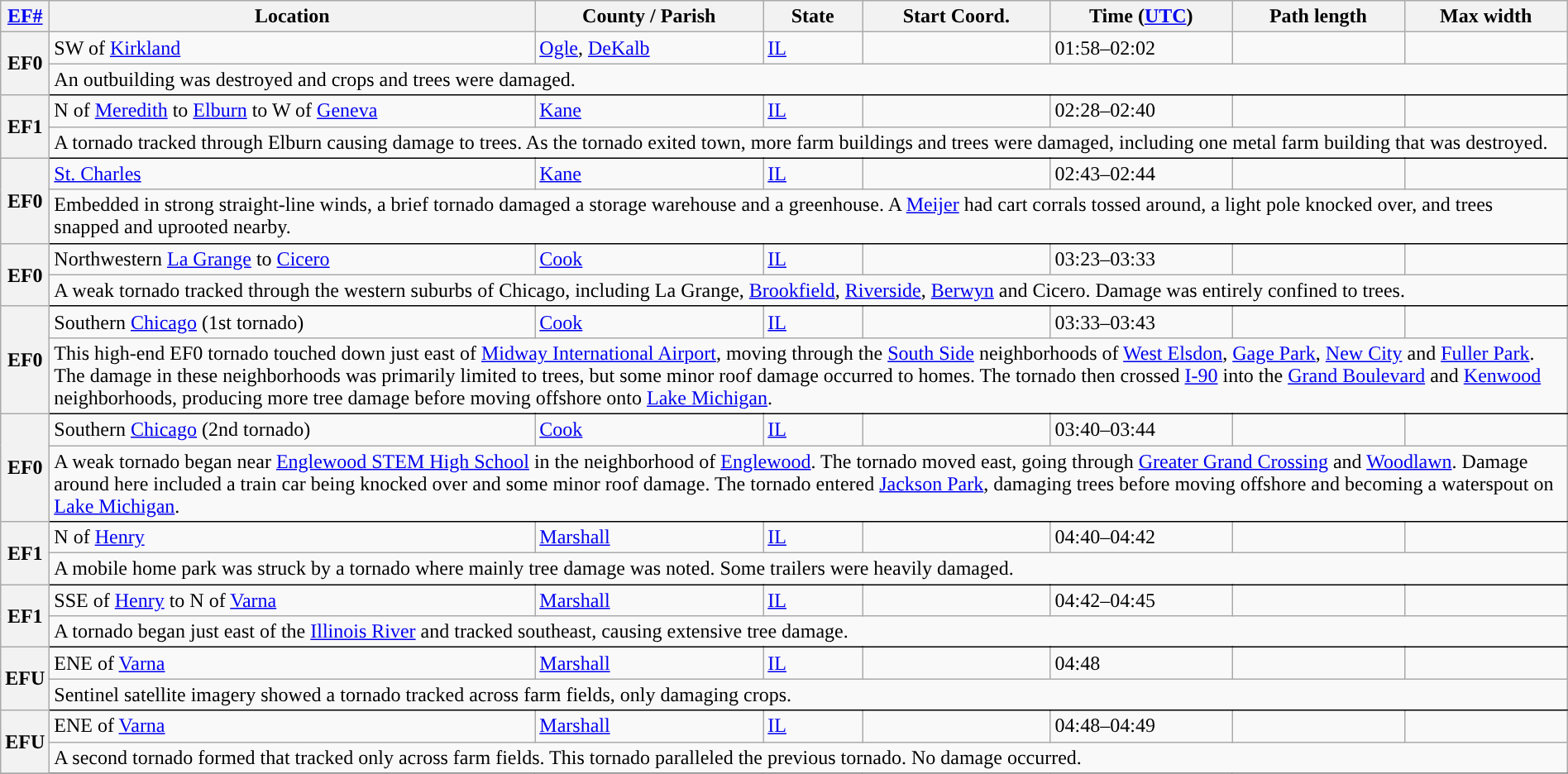<table class="wikitable sortable" style="width:100%;">
<tr>
<th scope="col" width="2%" align="center"><a href='#'>EF#</a></th>
<th scope="col" align="center" class="unsortable">Location</th>
<th scope="col" align="center" class="unsortable">County / Parish</th>
<th scope="col" align="center">State</th>
<th scope="col" align="center">Start Coord.</th>
<th scope="col" align="center">Time (<a href='#'>UTC</a>)</th>
<th scope="col" align="center">Path length</th>
<th scope="col" align="center">Max width</th>
</tr>
<tr>
<th scope="row" rowspan="2" style="background-color:#">EF0</th>
<td>SW of <a href='#'>Kirkland</a></td>
<td><a href='#'>Ogle</a>, <a href='#'>DeKalb</a></td>
<td><a href='#'>IL</a></td>
<td></td>
<td>01:58–02:02</td>
<td></td>
<td></td>
</tr>
<tr class="expand-child">
<td colspan="8" style=" border-bottom: 1px solid black;">An outbuilding was destroyed and crops and trees were damaged.</td>
</tr>
<tr>
<th scope="row" rowspan="2" style="background-color:#">EF1</th>
<td>N of <a href='#'>Meredith</a> to <a href='#'>Elburn</a> to W of <a href='#'>Geneva</a></td>
<td><a href='#'>Kane</a></td>
<td><a href='#'>IL</a></td>
<td></td>
<td>02:28–02:40</td>
<td></td>
<td></td>
</tr>
<tr class="expand-child">
<td colspan="8" style=" border-bottom: 1px solid black;">A tornado tracked through Elburn causing damage to trees. As the tornado exited town, more farm buildings and trees were damaged, including one metal farm building that was destroyed.</td>
</tr>
<tr>
<th scope="row" rowspan="2" style="background-color:#">EF0</th>
<td><a href='#'>St. Charles</a></td>
<td><a href='#'>Kane</a></td>
<td><a href='#'>IL</a></td>
<td></td>
<td>02:43–02:44</td>
<td></td>
<td></td>
</tr>
<tr class="expand-child">
<td colspan="8" style=" border-bottom: 1px solid black;">Embedded in strong straight-line winds, a brief tornado damaged a storage warehouse and a greenhouse. A <a href='#'>Meijer</a> had cart corrals tossed around, a light pole knocked over, and trees snapped and uprooted nearby.</td>
</tr>
<tr>
<th scope="row" rowspan="2" style="background-color:#">EF0</th>
<td>Northwestern <a href='#'>La Grange</a> to <a href='#'>Cicero</a></td>
<td><a href='#'>Cook</a></td>
<td><a href='#'>IL</a></td>
<td></td>
<td>03:23–03:33</td>
<td></td>
<td></td>
</tr>
<tr class="expand-child">
<td colspan="8" style=" border-bottom: 1px solid black;">A weak tornado tracked through the western suburbs of Chicago, including La Grange, <a href='#'>Brookfield</a>, <a href='#'>Riverside</a>, <a href='#'>Berwyn</a> and Cicero. Damage was entirely confined to trees.</td>
</tr>
<tr>
<th scope="row" rowspan="2" style="background-color:#">EF0</th>
<td>Southern <a href='#'>Chicago</a> (1st tornado)</td>
<td><a href='#'>Cook</a></td>
<td><a href='#'>IL</a></td>
<td></td>
<td>03:33–03:43</td>
<td></td>
<td></td>
</tr>
<tr class="expand-child">
<td colspan="8" style=" border-bottom: 1px solid black;">This high-end EF0 tornado touched down just east of <a href='#'>Midway International Airport</a>, moving through the <a href='#'>South Side</a> neighborhoods of <a href='#'>West Elsdon</a>, <a href='#'>Gage Park</a>, <a href='#'>New City</a> and <a href='#'>Fuller Park</a>. The damage in these neighborhoods was primarily limited to trees, but some minor roof damage occurred to homes. The tornado then crossed <a href='#'>I-90</a> into the <a href='#'>Grand Boulevard</a> and <a href='#'>Kenwood</a> neighborhoods, producing more tree damage before moving offshore onto <a href='#'>Lake Michigan</a>.</td>
</tr>
<tr>
<th scope="row" rowspan="2" style="background-color:#">EF0</th>
<td>Southern <a href='#'>Chicago</a> (2nd tornado)</td>
<td><a href='#'>Cook</a></td>
<td><a href='#'>IL</a></td>
<td></td>
<td>03:40–03:44</td>
<td></td>
<td></td>
</tr>
<tr class="expand-child">
<td colspan="8" style=" border-bottom: 1px solid black;">A weak tornado began near <a href='#'>Englewood STEM High School</a> in the neighborhood of <a href='#'>Englewood</a>. The tornado moved east, going through <a href='#'>Greater Grand Crossing</a> and <a href='#'>Woodlawn</a>. Damage around here included a train car being knocked over and some minor roof damage. The tornado entered <a href='#'>Jackson Park</a>, damaging trees before moving offshore and becoming a waterspout on <a href='#'>Lake Michigan</a>.</td>
</tr>
<tr>
<th scope="row" rowspan="2" style="background-color:#">EF1</th>
<td>N of <a href='#'>Henry</a></td>
<td><a href='#'>Marshall</a></td>
<td><a href='#'>IL</a></td>
<td></td>
<td>04:40–04:42</td>
<td></td>
<td></td>
</tr>
<tr class="expand-child">
<td colspan="8" style=" border-bottom: 1px solid black;">A mobile home park was struck by a tornado where mainly tree damage was noted. Some trailers were heavily damaged.</td>
</tr>
<tr>
<th scope="row" rowspan="2" style="background-color:#">EF1</th>
<td>SSE of <a href='#'>Henry</a> to N of <a href='#'>Varna</a></td>
<td><a href='#'>Marshall</a></td>
<td><a href='#'>IL</a></td>
<td></td>
<td>04:42–04:45</td>
<td></td>
<td></td>
</tr>
<tr class="expand-child">
<td colspan="8" style=" border-bottom: 1px solid black;">A tornado began just east of the <a href='#'>Illinois River</a> and tracked southeast, causing extensive tree damage.</td>
</tr>
<tr>
<th scope="row" rowspan="2" style="background-color:#">EFU</th>
<td>ENE of <a href='#'>Varna</a></td>
<td><a href='#'>Marshall</a></td>
<td><a href='#'>IL</a></td>
<td></td>
<td>04:48</td>
<td></td>
<td></td>
</tr>
<tr class="expand-child">
<td colspan="8" style=" border-bottom: 1px solid black;">Sentinel satellite imagery showed a tornado tracked across farm fields, only damaging crops.</td>
</tr>
<tr>
<th scope="row" rowspan="2" style="background-color:#">EFU</th>
<td>ENE of <a href='#'>Varna</a></td>
<td><a href='#'>Marshall</a></td>
<td><a href='#'>IL</a></td>
<td></td>
<td>04:48–04:49</td>
<td></td>
<td></td>
</tr>
<tr class="expand-child">
<td colspan="8" style=" border-bottom: 1px solid black;">A second tornado formed that tracked only across farm fields. This tornado paralleled the previous tornado. No damage occurred.</td>
</tr>
<tr>
</tr>
</table>
